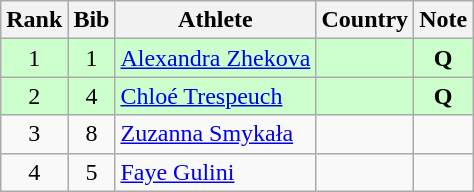<table class="wikitable" style="text-align:center">
<tr>
<th>Rank</th>
<th>Bib</th>
<th>Athlete</th>
<th>Country</th>
<th>Note</th>
</tr>
<tr bgcolor=ccffcc>
<td>1</td>
<td>1</td>
<td align=left><a href='#'>Alexandra Zhekova</a></td>
<td align=left></td>
<td><strong>Q</strong></td>
</tr>
<tr bgcolor=ccffcc>
<td>2</td>
<td>4</td>
<td align=left><a href='#'>Chloé Trespeuch</a></td>
<td align=left></td>
<td><strong>Q</strong></td>
</tr>
<tr>
<td>3</td>
<td>8</td>
<td align=left><a href='#'>Zuzanna Smykała</a></td>
<td align=left></td>
<td></td>
</tr>
<tr>
<td>4</td>
<td>5</td>
<td align=left><a href='#'>Faye Gulini</a></td>
<td align=left></td>
<td></td>
</tr>
</table>
